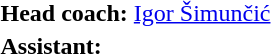<table>
<tr>
<td><strong>Head coach:</strong></td>
<td><a href='#'>Igor Šimunčić</a></td>
</tr>
<tr>
<td><strong>Assistant:</strong></td>
<td></td>
</tr>
</table>
